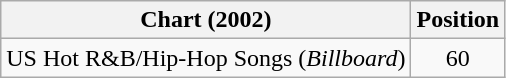<table class="wikitable">
<tr>
<th>Chart (2002)</th>
<th>Position</th>
</tr>
<tr>
<td>US Hot R&B/Hip-Hop Songs (<em>Billboard</em>)</td>
<td align="center">60</td>
</tr>
</table>
